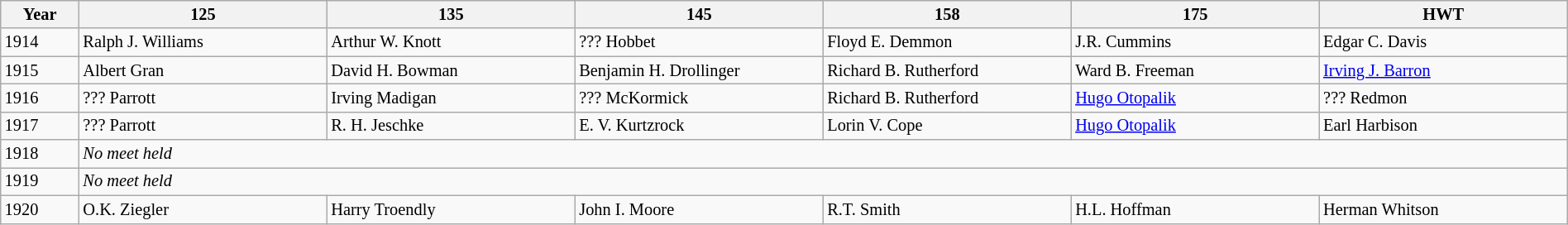<table class="wikitable sortable" style="width: 100%; font-size: 85%;">
<tr>
<th width="5%">Year</th>
<th width="15.83%">125</th>
<th width="15.83%">135</th>
<th width="15.83%">145</th>
<th width="15.83%">158</th>
<th width="15.83%">175</th>
<th width="15.83%">HWT</th>
</tr>
<tr>
<td>1914</td>
<td>Ralph J. Williams</td>
<td>Arthur W. Knott</td>
<td>??? Hobbet</td>
<td>Floyd E. Demmon</td>
<td>J.R. Cummins</td>
<td>Edgar C. Davis</td>
</tr>
<tr>
<td>1915</td>
<td>Albert Gran</td>
<td>David H. Bowman</td>
<td>Benjamin H. Drollinger</td>
<td>Richard B. Rutherford</td>
<td>Ward B. Freeman</td>
<td><a href='#'>Irving J. Barron</a></td>
</tr>
<tr>
<td>1916</td>
<td>??? Parrott</td>
<td>Irving Madigan</td>
<td>??? McKormick</td>
<td>Richard B. Rutherford</td>
<td><a href='#'>Hugo Otopalik</a></td>
<td>??? Redmon</td>
</tr>
<tr>
<td>1917</td>
<td>??? Parrott</td>
<td>R. H. Jeschke</td>
<td>E. V. Kurtzrock</td>
<td>Lorin V. Cope</td>
<td><a href='#'>Hugo Otopalik</a></td>
<td>Earl Harbison</td>
</tr>
<tr>
<td>1918</td>
<td colspan="6"><em>No meet held</em></td>
</tr>
<tr>
<td>1919</td>
<td colspan="6"><em>No meet held</em></td>
</tr>
<tr>
<td>1920</td>
<td>O.K. Ziegler</td>
<td>Harry Troendly</td>
<td>John I. Moore</td>
<td>R.T. Smith</td>
<td>H.L. Hoffman</td>
<td>Herman Whitson</td>
</tr>
</table>
